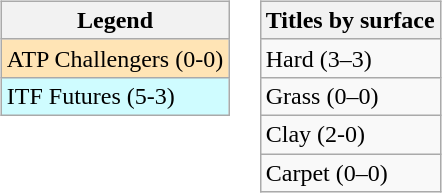<table>
<tr>
<td valign=top><br><table class=wikitable>
<tr>
<th>Legend</th>
</tr>
<tr bgcolor=moccasin>
<td>ATP Challengers (0-0)</td>
</tr>
<tr bgcolor=cffcff>
<td>ITF Futures (5-3)</td>
</tr>
</table>
</td>
<td valign=top><br><table class=wikitable>
<tr>
<th>Titles by surface</th>
</tr>
<tr>
<td>Hard (3–3)</td>
</tr>
<tr>
<td>Grass (0–0)</td>
</tr>
<tr>
<td>Clay (2-0)</td>
</tr>
<tr>
<td>Carpet (0–0)</td>
</tr>
</table>
</td>
</tr>
</table>
